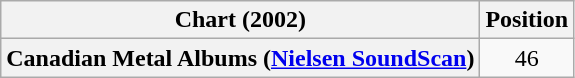<table class="wikitable plainrowheaders" style="text-align:center">
<tr>
<th>Chart (2002)</th>
<th>Position</th>
</tr>
<tr>
<th scope="row">Canadian Metal Albums (<a href='#'>Nielsen SoundScan</a>)</th>
<td>46</td>
</tr>
</table>
